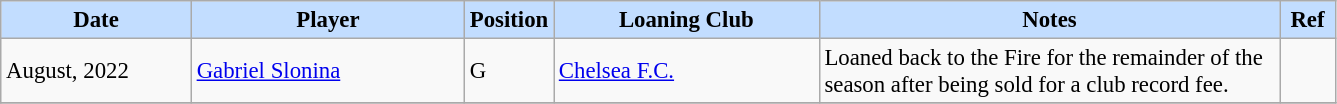<table class="wikitable" style="text-align:left; font-size:95%;">
<tr>
<th style="background:#c2ddff; width:120px;">Date</th>
<th style="background:#c2ddff; width:175px;">Player</th>
<th style="background:#c2ddff; width:50px;">Position</th>
<th style="background:#c2ddff; width:170px;">Loaning Club</th>
<th style="background:#c2ddff; width:300px;">Notes</th>
<th style="background:#c2ddff; width:30px;">Ref</th>
</tr>
<tr>
<td>August, 2022</td>
<td> <a href='#'>Gabriel Slonina</a></td>
<td>G</td>
<td> <a href='#'>Chelsea F.C.</a></td>
<td>Loaned back to the Fire for the remainder of the season after being sold for a club record fee.</td>
<td></td>
</tr>
<tr>
</tr>
</table>
